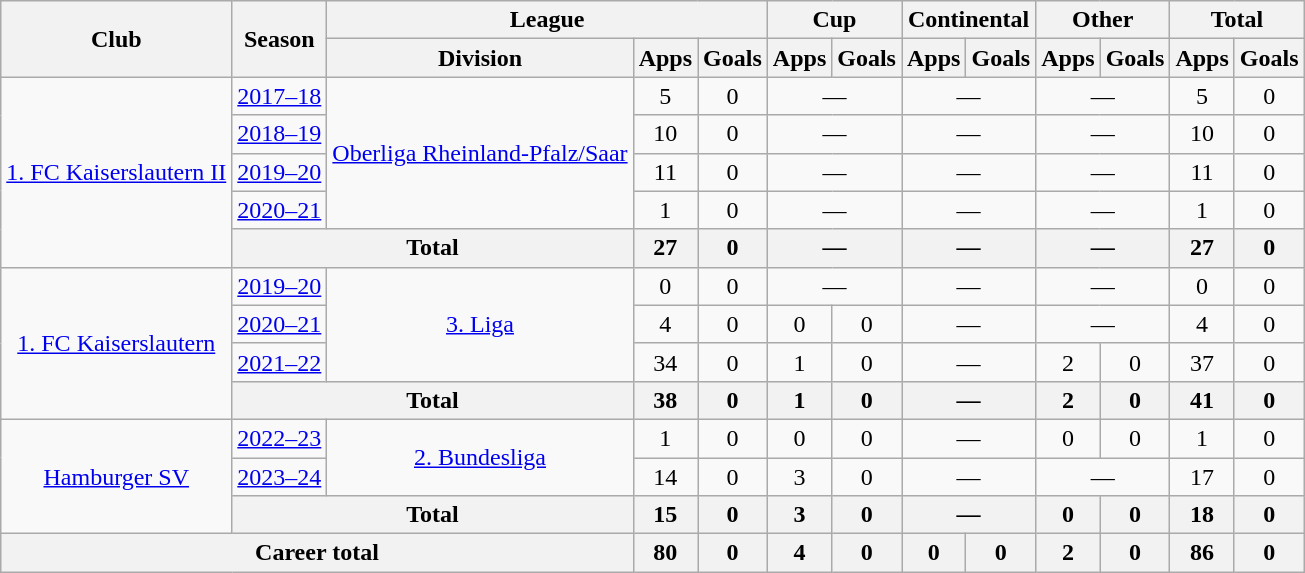<table class="wikitable" style="text-align:center">
<tr>
<th rowspan="2">Club</th>
<th rowspan="2">Season</th>
<th colspan="3">League</th>
<th colspan="2">Cup</th>
<th colspan="2">Continental</th>
<th colspan="2">Other</th>
<th colspan="2">Total</th>
</tr>
<tr>
<th>Division</th>
<th>Apps</th>
<th>Goals</th>
<th>Apps</th>
<th>Goals</th>
<th>Apps</th>
<th>Goals</th>
<th>Apps</th>
<th>Goals</th>
<th>Apps</th>
<th>Goals</th>
</tr>
<tr>
<td rowspan="5"><a href='#'>1. FC Kaiserslautern II</a></td>
<td><a href='#'>2017–18</a></td>
<td rowspan="4"><a href='#'>Oberliga Rheinland-Pfalz/Saar</a></td>
<td>5</td>
<td>0</td>
<td colspan="2">—</td>
<td colspan="2">—</td>
<td colspan="2">—</td>
<td>5</td>
<td>0</td>
</tr>
<tr>
<td><a href='#'>2018–19</a></td>
<td>10</td>
<td>0</td>
<td colspan="2">—</td>
<td colspan="2">—</td>
<td colspan="2">—</td>
<td>10</td>
<td>0</td>
</tr>
<tr>
<td><a href='#'>2019–20</a></td>
<td>11</td>
<td>0</td>
<td colspan="2">—</td>
<td colspan="2">—</td>
<td colspan="2">—</td>
<td>11</td>
<td>0</td>
</tr>
<tr>
<td><a href='#'>2020–21</a></td>
<td>1</td>
<td>0</td>
<td colspan="2">—</td>
<td colspan="2">—</td>
<td colspan="2">—</td>
<td>1</td>
<td>0</td>
</tr>
<tr>
<th colspan="2">Total</th>
<th>27</th>
<th>0</th>
<th colspan="2">—</th>
<th colspan="2">—</th>
<th colspan="2">—</th>
<th>27</th>
<th>0</th>
</tr>
<tr>
<td rowspan="4"><a href='#'>1. FC Kaiserslautern</a></td>
<td><a href='#'>2019–20</a></td>
<td rowspan="3"><a href='#'>3. Liga</a></td>
<td>0</td>
<td>0</td>
<td colspan="2">—</td>
<td colspan="2">—</td>
<td colspan="2">—</td>
<td>0</td>
<td>0</td>
</tr>
<tr>
<td><a href='#'>2020–21</a></td>
<td>4</td>
<td>0</td>
<td>0</td>
<td>0</td>
<td colspan="2">—</td>
<td colspan="2">—</td>
<td>4</td>
<td>0</td>
</tr>
<tr>
<td><a href='#'>2021–22</a></td>
<td>34</td>
<td>0</td>
<td>1</td>
<td>0</td>
<td colspan="2">—</td>
<td>2</td>
<td>0</td>
<td>37</td>
<td>0</td>
</tr>
<tr>
<th colspan="2">Total</th>
<th>38</th>
<th>0</th>
<th>1</th>
<th>0</th>
<th colspan="2">—</th>
<th>2</th>
<th>0</th>
<th>41</th>
<th>0</th>
</tr>
<tr>
<td rowspan="3"><a href='#'>Hamburger SV</a></td>
<td><a href='#'>2022–23</a></td>
<td rowspan="2"><a href='#'>2. Bundesliga</a></td>
<td>1</td>
<td>0</td>
<td>0</td>
<td>0</td>
<td colspan="2">—</td>
<td>0</td>
<td>0</td>
<td>1</td>
<td>0</td>
</tr>
<tr>
<td><a href='#'>2023–24</a></td>
<td>14</td>
<td>0</td>
<td>3</td>
<td>0</td>
<td colspan="2">—</td>
<td colspan="2">—</td>
<td>17</td>
<td>0</td>
</tr>
<tr>
<th colspan="2">Total</th>
<th>15</th>
<th>0</th>
<th>3</th>
<th>0</th>
<th colspan="2">—</th>
<th>0</th>
<th>0</th>
<th>18</th>
<th>0</th>
</tr>
<tr>
<th colspan="3">Career total</th>
<th>80</th>
<th>0</th>
<th>4</th>
<th>0</th>
<th>0</th>
<th>0</th>
<th>2</th>
<th>0</th>
<th>86</th>
<th>0</th>
</tr>
</table>
